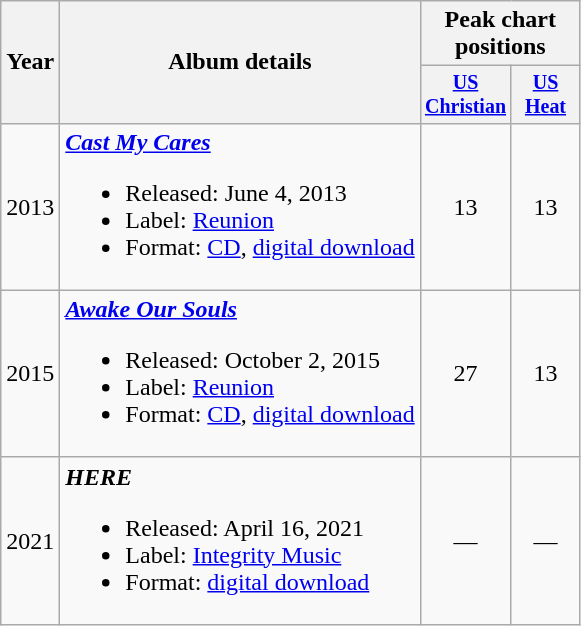<table class="wikitable" style="text-align:center;">
<tr>
<th rowspan="2">Year</th>
<th rowspan="2">Album details</th>
<th colspan="3">Peak chart positions</th>
</tr>
<tr style="font-size:smaller;">
<th width="40"><a href='#'>US<br>Christian</a><br></th>
<th width="40"><a href='#'>US<br>Heat</a><br></th>
</tr>
<tr>
<td>2013</td>
<td align="left"><strong><em><a href='#'>Cast My Cares</a></em></strong><br><ul><li>Released: June 4, 2013</li><li>Label: <a href='#'>Reunion</a></li><li>Format: <a href='#'>CD</a>, <a href='#'>digital download</a></li></ul></td>
<td>13</td>
<td>13</td>
</tr>
<tr>
<td>2015</td>
<td align="left"><strong><em><a href='#'>Awake Our Souls</a></em></strong><br><ul><li>Released: October 2, 2015</li><li>Label: <a href='#'>Reunion</a></li><li>Format: <a href='#'>CD</a>, <a href='#'>digital download</a></li></ul></td>
<td>27</td>
<td>13</td>
</tr>
<tr>
<td>2021</td>
<td align="left"><strong><em>HERE</em></strong><br><ul><li>Released: April 16, 2021</li><li>Label: <a href='#'>Integrity Music</a></li><li>Format: <a href='#'>digital download</a></li></ul></td>
<td>—</td>
<td>—</td>
</tr>
</table>
